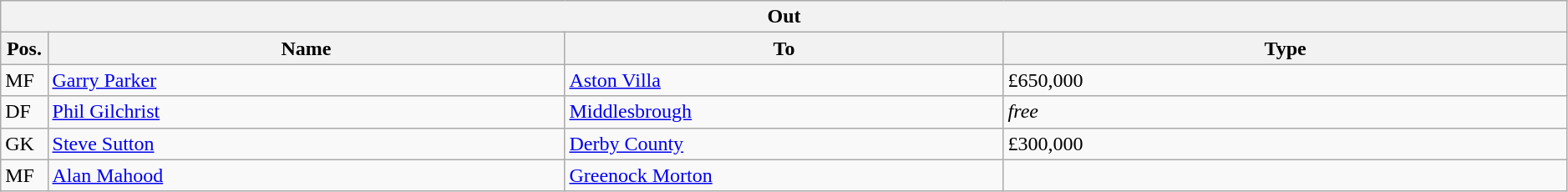<table class="wikitable" style="font-size:100%;width:99%;">
<tr>
<th colspan="4">Out</th>
</tr>
<tr>
<th width=3%>Pos.</th>
<th width=33%>Name</th>
<th width=28%>To</th>
<th width=36%>Type</th>
</tr>
<tr>
<td>MF</td>
<td><a href='#'>Garry Parker</a></td>
<td><a href='#'>Aston Villa</a></td>
<td>£650,000</td>
</tr>
<tr>
<td>DF</td>
<td><a href='#'>Phil Gilchrist</a></td>
<td><a href='#'>Middlesbrough</a></td>
<td><em>free</em></td>
</tr>
<tr>
<td>GK</td>
<td><a href='#'>Steve Sutton</a></td>
<td><a href='#'>Derby County</a></td>
<td>£300,000</td>
</tr>
<tr>
<td>MF</td>
<td><a href='#'>Alan Mahood</a></td>
<td><a href='#'>Greenock Morton</a></td>
<td></td>
</tr>
</table>
